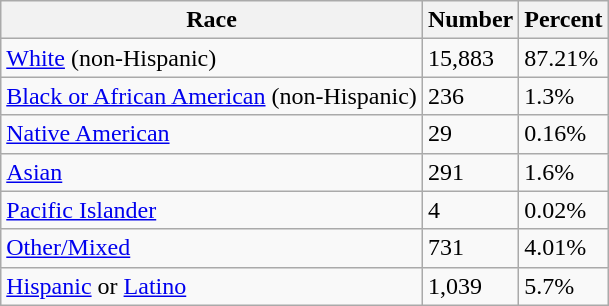<table class="wikitable">
<tr>
<th>Race</th>
<th>Number</th>
<th>Percent</th>
</tr>
<tr>
<td><a href='#'>White</a> (non-Hispanic)</td>
<td>15,883</td>
<td>87.21%</td>
</tr>
<tr>
<td><a href='#'>Black or African American</a> (non-Hispanic)</td>
<td>236</td>
<td>1.3%</td>
</tr>
<tr>
<td><a href='#'>Native American</a></td>
<td>29</td>
<td>0.16%</td>
</tr>
<tr>
<td><a href='#'>Asian</a></td>
<td>291</td>
<td>1.6%</td>
</tr>
<tr>
<td><a href='#'>Pacific Islander</a></td>
<td>4</td>
<td>0.02%</td>
</tr>
<tr>
<td><a href='#'>Other/Mixed</a></td>
<td>731</td>
<td>4.01%</td>
</tr>
<tr>
<td><a href='#'>Hispanic</a> or <a href='#'>Latino</a></td>
<td>1,039</td>
<td>5.7%</td>
</tr>
</table>
